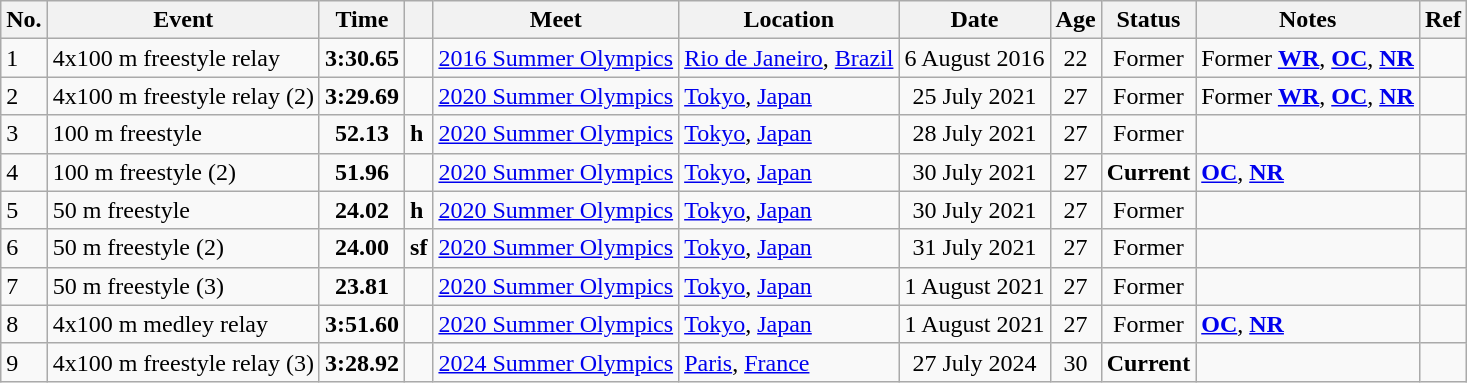<table class="wikitable sortable">
<tr>
<th>No.</th>
<th>Event</th>
<th>Time</th>
<th></th>
<th>Meet</th>
<th>Location</th>
<th>Date</th>
<th>Age</th>
<th>Status</th>
<th>Notes</th>
<th>Ref</th>
</tr>
<tr>
<td>1</td>
<td>4x100 m freestyle relay</td>
<td align="center"><strong>3:30.65</strong></td>
<td></td>
<td><a href='#'>2016 Summer Olympics</a></td>
<td><a href='#'>Rio de Janeiro</a>, <a href='#'>Brazil</a></td>
<td align="center">6 August 2016</td>
<td align="center">22</td>
<td align="center">Former</td>
<td>Former <strong><a href='#'>WR</a></strong>, <strong><a href='#'>OC</a></strong>, <strong><a href='#'>NR</a></strong></td>
<td align="center"></td>
</tr>
<tr>
<td>2</td>
<td>4x100 m freestyle relay (2)</td>
<td align="center"><strong>3:29.69</strong></td>
<td></td>
<td><a href='#'>2020 Summer Olympics</a></td>
<td><a href='#'>Tokyo</a>, <a href='#'>Japan</a></td>
<td align="center">25 July 2021</td>
<td align="center">27</td>
<td align="center">Former</td>
<td>Former <strong><a href='#'>WR</a></strong>, <strong><a href='#'>OC</a></strong>, <strong><a href='#'>NR</a></strong></td>
<td align="center"></td>
</tr>
<tr>
<td>3</td>
<td>100 m freestyle</td>
<td align="center"><strong>52.13</strong></td>
<td><strong>h</strong></td>
<td><a href='#'>2020 Summer Olympics</a></td>
<td><a href='#'>Tokyo</a>, <a href='#'>Japan</a></td>
<td align="center">28 July 2021</td>
<td align="center">27</td>
<td align="center">Former</td>
<td></td>
<td align="center"></td>
</tr>
<tr>
<td>4</td>
<td>100 m freestyle (2)</td>
<td align="center"><strong>51.96</strong></td>
<td></td>
<td><a href='#'>2020 Summer Olympics</a></td>
<td><a href='#'>Tokyo</a>, <a href='#'>Japan</a></td>
<td align="center">30 July 2021</td>
<td align="center">27</td>
<td align="center"><strong>Current</strong></td>
<td><strong><a href='#'>OC</a></strong>, <strong><a href='#'>NR</a></strong></td>
<td align="center"></td>
</tr>
<tr>
<td>5</td>
<td>50 m freestyle</td>
<td align="center"><strong>24.02</strong></td>
<td><strong>h</strong></td>
<td><a href='#'>2020 Summer Olympics</a></td>
<td><a href='#'>Tokyo</a>, <a href='#'>Japan</a></td>
<td align="center">30 July 2021</td>
<td align="center">27</td>
<td align="center">Former</td>
<td></td>
<td align="center"></td>
</tr>
<tr>
<td>6</td>
<td>50 m freestyle (2)</td>
<td align="center"><strong>24.00</strong></td>
<td><strong>sf</strong></td>
<td><a href='#'>2020 Summer Olympics</a></td>
<td><a href='#'>Tokyo</a>, <a href='#'>Japan</a></td>
<td align="center">31 July 2021</td>
<td align="center">27</td>
<td align="center">Former</td>
<td></td>
<td align="center"></td>
</tr>
<tr>
<td>7</td>
<td>50 m freestyle (3)</td>
<td align="center"><strong>23.81</strong></td>
<td></td>
<td><a href='#'>2020 Summer Olympics</a></td>
<td><a href='#'>Tokyo</a>, <a href='#'>Japan</a></td>
<td align="center">1 August 2021</td>
<td align="center">27</td>
<td align="center">Former</td>
<td></td>
<td align="center"></td>
</tr>
<tr>
<td>8</td>
<td>4x100 m medley relay</td>
<td align="center"><strong>3:51.60</strong></td>
<td></td>
<td><a href='#'>2020 Summer Olympics</a></td>
<td><a href='#'>Tokyo</a>, <a href='#'>Japan</a></td>
<td align="center">1 August 2021</td>
<td align="center">27</td>
<td align="center">Former</td>
<td><strong><a href='#'>OC</a></strong>, <strong><a href='#'>NR</a></strong></td>
<td align="center"></td>
</tr>
<tr>
<td>9</td>
<td>4x100 m freestyle relay (3)</td>
<td align="center"><strong>3:28.92</strong></td>
<td></td>
<td><a href='#'>2024 Summer Olympics</a></td>
<td><a href='#'>Paris</a>, <a href='#'>France</a></td>
<td align="center">27 July 2024</td>
<td align="center">30</td>
<td align="center"><strong>Current</strong></td>
<td></td>
<td align="center"></td>
</tr>
</table>
